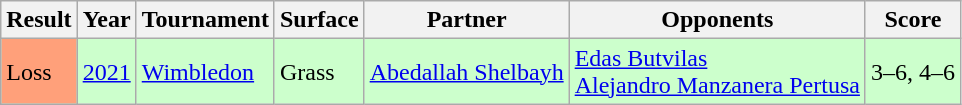<table class="sortable wikitable">
<tr>
<th>Result</th>
<th>Year</th>
<th>Tournament</th>
<th>Surface</th>
<th>Partner</th>
<th>Opponents</th>
<th>Score</th>
</tr>
<tr style="background:#ccffcc;">
<td style="background:#ffa07a;">Loss</td>
<td><a href='#'>2021</a></td>
<td><a href='#'>Wimbledon</a></td>
<td>Grass</td>
<td> <a href='#'>Abedallah Shelbayh</a></td>
<td> <a href='#'>Edas Butvilas</a> <br>  <a href='#'>Alejandro Manzanera Pertusa</a></td>
<td>3–6, 4–6</td>
</tr>
</table>
